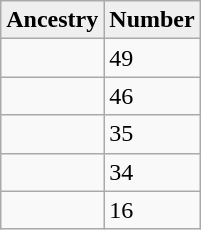<table style="float:center;" class="wikitable">
<tr>
<th style="background:#EFEFEF;">Ancestry</th>
<th style="background:#EFEFEF;">Number</th>
</tr>
<tr>
<td></td>
<td>49</td>
</tr>
<tr>
<td></td>
<td>46</td>
</tr>
<tr>
<td></td>
<td>35</td>
</tr>
<tr>
<td></td>
<td>34</td>
</tr>
<tr>
<td></td>
<td>16</td>
</tr>
</table>
